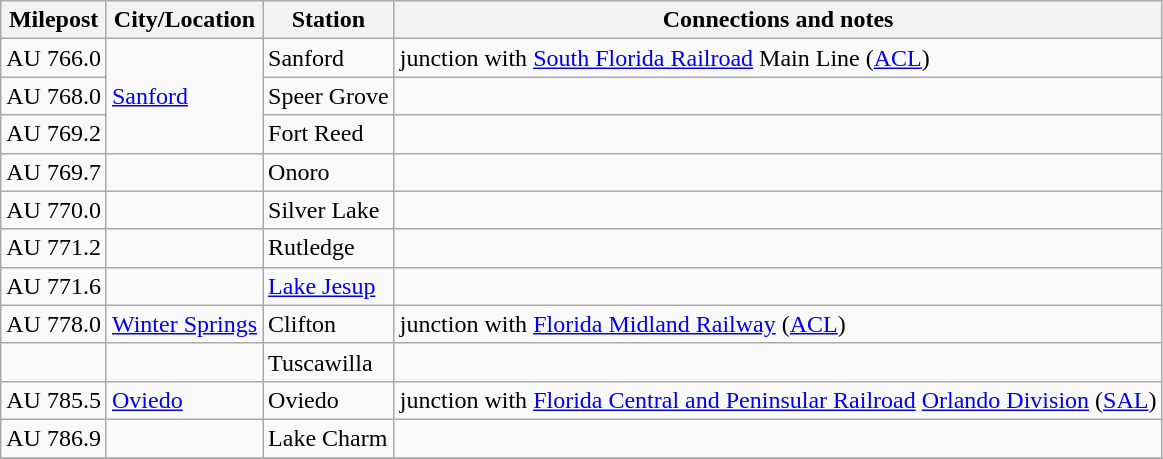<table class="wikitable">
<tr>
<th>Milepost</th>
<th>City/Location</th>
<th>Station</th>
<th>Connections and notes</th>
</tr>
<tr>
<td>AU 766.0</td>
<td ! rowspan="3"><a href='#'>Sanford</a></td>
<td>Sanford</td>
<td>junction with <a href='#'>South Florida Railroad</a> Main Line (<a href='#'>ACL</a>)</td>
</tr>
<tr>
<td>AU 768.0</td>
<td>Speer Grove</td>
<td></td>
</tr>
<tr>
<td>AU 769.2</td>
<td>Fort Reed</td>
<td></td>
</tr>
<tr>
<td>AU 769.7</td>
<td></td>
<td>Onoro</td>
<td></td>
</tr>
<tr>
<td>AU 770.0</td>
<td></td>
<td>Silver Lake</td>
<td></td>
</tr>
<tr>
<td>AU 771.2</td>
<td></td>
<td>Rutledge</td>
<td></td>
</tr>
<tr>
<td>AU 771.6</td>
<td></td>
<td><a href='#'>Lake Jesup</a></td>
<td></td>
</tr>
<tr>
<td>AU 778.0</td>
<td><a href='#'>Winter Springs</a></td>
<td>Clifton</td>
<td>junction with <a href='#'>Florida Midland Railway</a> (<a href='#'>ACL</a>)</td>
</tr>
<tr>
<td></td>
<td></td>
<td>Tuscawilla</td>
<td></td>
</tr>
<tr>
<td>AU 785.5</td>
<td><a href='#'>Oviedo</a></td>
<td>Oviedo</td>
<td>junction with <a href='#'>Florida Central and Peninsular Railroad</a> <a href='#'>Orlando Division</a> (<a href='#'>SAL</a>)</td>
</tr>
<tr>
<td>AU 786.9</td>
<td></td>
<td>Lake Charm</td>
<td></td>
</tr>
<tr>
</tr>
</table>
